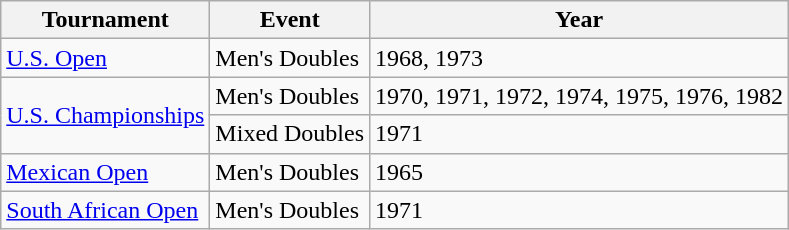<table class="wikitable">
<tr>
<th>Tournament</th>
<th>Event</th>
<th>Year</th>
</tr>
<tr>
<td><a href='#'>U.S. Open</a></td>
<td>Men's Doubles</td>
<td>1968, 1973</td>
</tr>
<tr>
<td rowspan=2><a href='#'>U.S. Championships</a></td>
<td>Men's Doubles</td>
<td>1970, 1971, 1972, 1974, 1975, 1976, 1982</td>
</tr>
<tr>
<td>Mixed Doubles</td>
<td>1971</td>
</tr>
<tr>
<td><a href='#'>Mexican Open</a></td>
<td>Men's Doubles</td>
<td>1965</td>
</tr>
<tr>
<td><a href='#'>South African Open</a></td>
<td>Men's Doubles</td>
<td>1971</td>
</tr>
</table>
